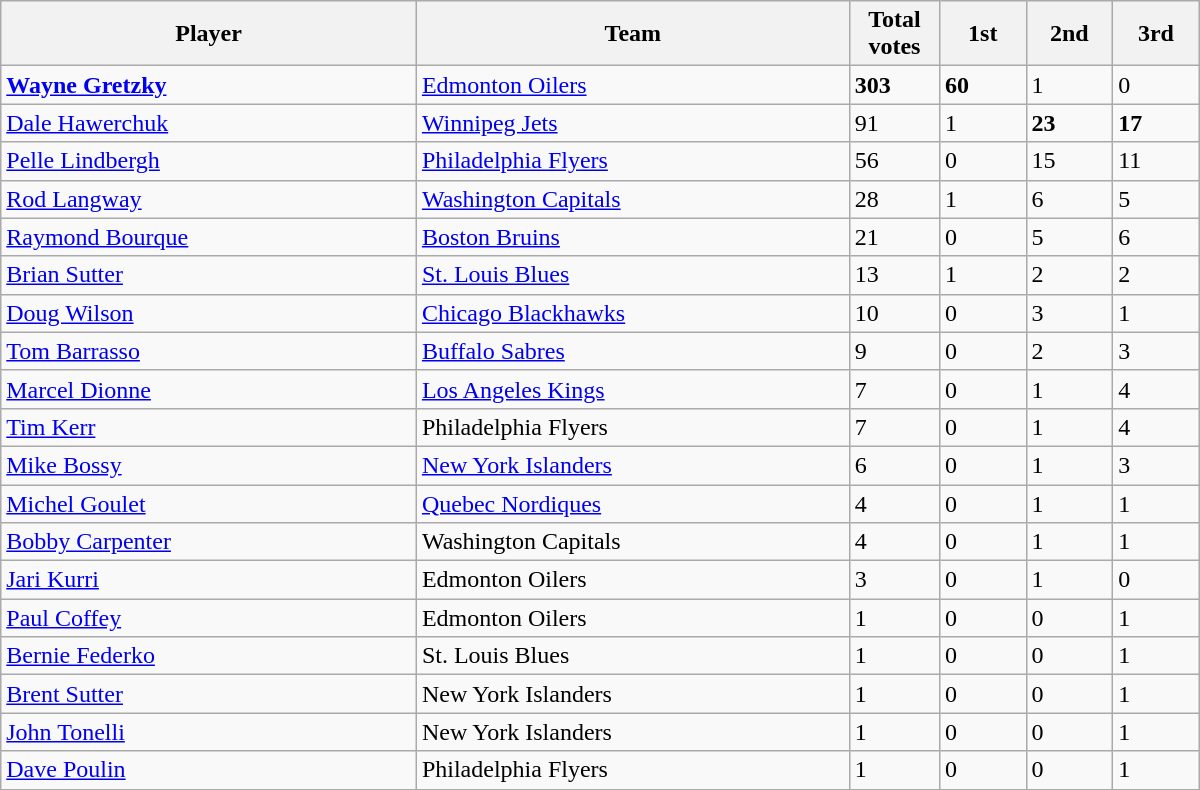<table class="wikitable" style="width:50em">
<tr>
<th bgcolor="#DDDDFF" width="24%">Player</th>
<th bgcolor="#DDDDFF" width="25%">Team</th>
<th bgcolor="#DDDDFF" width="5%">Total votes</th>
<th bgcolor="#DDDDFF" width="5%">1st</th>
<th bgcolor="#DDDDFF" width="5%">2nd</th>
<th bgcolor="#DDDDFF" width="5%">3rd</th>
</tr>
<tr>
<td><strong><a href='#'>Wayne Gretzky</a></strong></td>
<td><a href='#'>Edmonton Oilers</a></td>
<td><strong>303</strong></td>
<td><strong>60</strong></td>
<td>1</td>
<td>0</td>
</tr>
<tr>
<td><a href='#'>Dale Hawerchuk</a></td>
<td><a href='#'>Winnipeg Jets</a></td>
<td>91</td>
<td>1</td>
<td><strong>23</strong></td>
<td><strong>17</strong></td>
</tr>
<tr>
<td><a href='#'>Pelle Lindbergh</a></td>
<td><a href='#'>Philadelphia Flyers</a></td>
<td>56</td>
<td>0</td>
<td>15</td>
<td>11</td>
</tr>
<tr>
<td><a href='#'>Rod Langway</a></td>
<td><a href='#'>Washington Capitals</a></td>
<td>28</td>
<td>1</td>
<td>6</td>
<td>5</td>
</tr>
<tr>
<td><a href='#'>Raymond Bourque</a></td>
<td><a href='#'>Boston Bruins</a></td>
<td>21</td>
<td>0</td>
<td>5</td>
<td>6</td>
</tr>
<tr>
<td><a href='#'>Brian Sutter</a></td>
<td><a href='#'>St. Louis Blues</a></td>
<td>13</td>
<td>1</td>
<td>2</td>
<td>2</td>
</tr>
<tr>
<td><a href='#'>Doug Wilson</a></td>
<td><a href='#'>Chicago Blackhawks</a></td>
<td>10</td>
<td>0</td>
<td>3</td>
<td>1</td>
</tr>
<tr>
<td><a href='#'>Tom Barrasso</a></td>
<td><a href='#'>Buffalo Sabres</a></td>
<td>9</td>
<td>0</td>
<td>2</td>
<td>3</td>
</tr>
<tr>
<td><a href='#'>Marcel Dionne</a></td>
<td><a href='#'>Los Angeles Kings</a></td>
<td>7</td>
<td>0</td>
<td>1</td>
<td>4</td>
</tr>
<tr>
<td><a href='#'>Tim Kerr</a></td>
<td>Philadelphia Flyers</td>
<td>7</td>
<td>0</td>
<td>1</td>
<td>4</td>
</tr>
<tr>
<td><a href='#'>Mike Bossy</a></td>
<td><a href='#'>New York Islanders</a></td>
<td>6</td>
<td>0</td>
<td>1</td>
<td>3</td>
</tr>
<tr>
<td><a href='#'>Michel Goulet</a></td>
<td><a href='#'>Quebec Nordiques</a></td>
<td>4</td>
<td>0</td>
<td>1</td>
<td>1</td>
</tr>
<tr>
<td><a href='#'>Bobby Carpenter</a></td>
<td>Washington Capitals</td>
<td>4</td>
<td>0</td>
<td>1</td>
<td>1</td>
</tr>
<tr>
<td><a href='#'>Jari Kurri</a></td>
<td>Edmonton Oilers</td>
<td>3</td>
<td>0</td>
<td>1</td>
<td>0</td>
</tr>
<tr>
<td><a href='#'>Paul Coffey</a></td>
<td>Edmonton Oilers</td>
<td>1</td>
<td>0</td>
<td>0</td>
<td>1</td>
</tr>
<tr>
<td><a href='#'>Bernie Federko</a></td>
<td>St. Louis Blues</td>
<td>1</td>
<td>0</td>
<td>0</td>
<td>1</td>
</tr>
<tr>
<td><a href='#'>Brent Sutter</a></td>
<td>New York Islanders</td>
<td>1</td>
<td>0</td>
<td>0</td>
<td>1</td>
</tr>
<tr>
<td><a href='#'>John Tonelli</a></td>
<td>New York Islanders</td>
<td>1</td>
<td>0</td>
<td>0</td>
<td>1</td>
</tr>
<tr>
<td><a href='#'>Dave Poulin</a></td>
<td>Philadelphia Flyers</td>
<td>1</td>
<td>0</td>
<td>0</td>
<td>1</td>
</tr>
</table>
